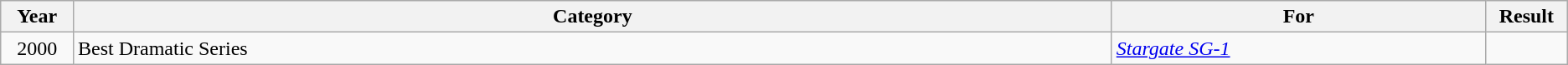<table class="wikitable">
<tr>
<th width="3.5%">Year</th>
<th width="50%">Category</th>
<th width="18%">For</th>
<th width="3.5%">Result</th>
</tr>
<tr valign="top">
<td align="center">2000</td>
<td>Best Dramatic Series</td>
<td><em><a href='#'>Stargate SG-1</a></em></td>
<td></td>
</tr>
</table>
